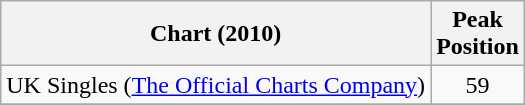<table class="wikitable sortable">
<tr>
<th>Chart (2010)</th>
<th style="text-align:center;">Peak<br>Position</th>
</tr>
<tr>
<td>UK Singles (<a href='#'>The Official Charts Company</a>)</td>
<td style="text-align:center;">59</td>
</tr>
<tr>
</tr>
<tr>
</tr>
</table>
